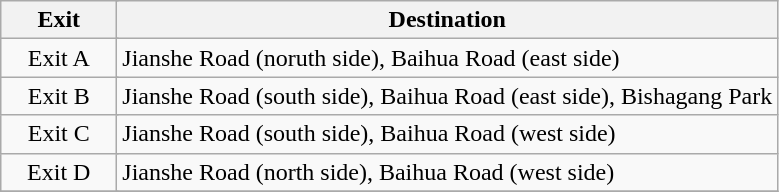<table class=wikitable>
<tr>
<th style="width:70px" colspan=2>Exit</th>
<th>Destination</th>
</tr>
<tr>
<td align=center colspan=2>Exit A</td>
<td>Jianshe Road (noruth side), Baihua Road (east side)</td>
</tr>
<tr>
<td align=center colspan=2>Exit B</td>
<td>Jianshe Road (south side), Baihua Road (east side), Bishagang Park</td>
</tr>
<tr>
<td align=center colspan=2>Exit C</td>
<td>Jianshe Road (south side), Baihua Road (west side)</td>
</tr>
<tr>
<td align=center colspan=2>Exit D</td>
<td>Jianshe Road (north side), Baihua Road (west side)</td>
</tr>
<tr>
</tr>
</table>
